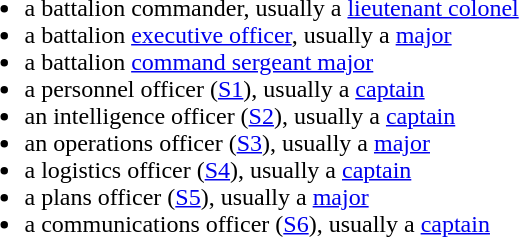<table>
<tr>
<td><br><ul><li>a battalion commander, usually a <a href='#'>lieutenant colonel</a></li><li>a battalion <a href='#'>executive officer</a>, usually a <a href='#'>major</a></li><li>a battalion <a href='#'>command sergeant major</a></li><li>a personnel officer (<a href='#'>S1</a>), usually a <a href='#'>captain</a></li><li>an intelligence officer (<a href='#'>S2</a>), usually a <a href='#'>captain</a></li><li>an operations officer (<a href='#'>S3</a>), usually a <a href='#'>major</a></li><li>a logistics officer (<a href='#'>S4</a>), usually a <a href='#'>captain</a></li><li>a plans officer (<a href='#'>S5</a>), usually a <a href='#'>major</a></li><li>a communications officer (<a href='#'>S6</a>), usually a <a href='#'>captain</a></li></ul></td>
</tr>
</table>
